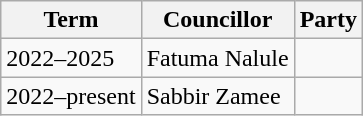<table class="wikitable">
<tr>
<th>Term</th>
<th>Councillor</th>
<th colspan=2>Party</th>
</tr>
<tr>
<td>2022–2025</td>
<td>Fatuma Nalule</td>
<td></td>
</tr>
<tr>
<td>2022–present</td>
<td>Sabbir Zamee</td>
<td></td>
</tr>
</table>
